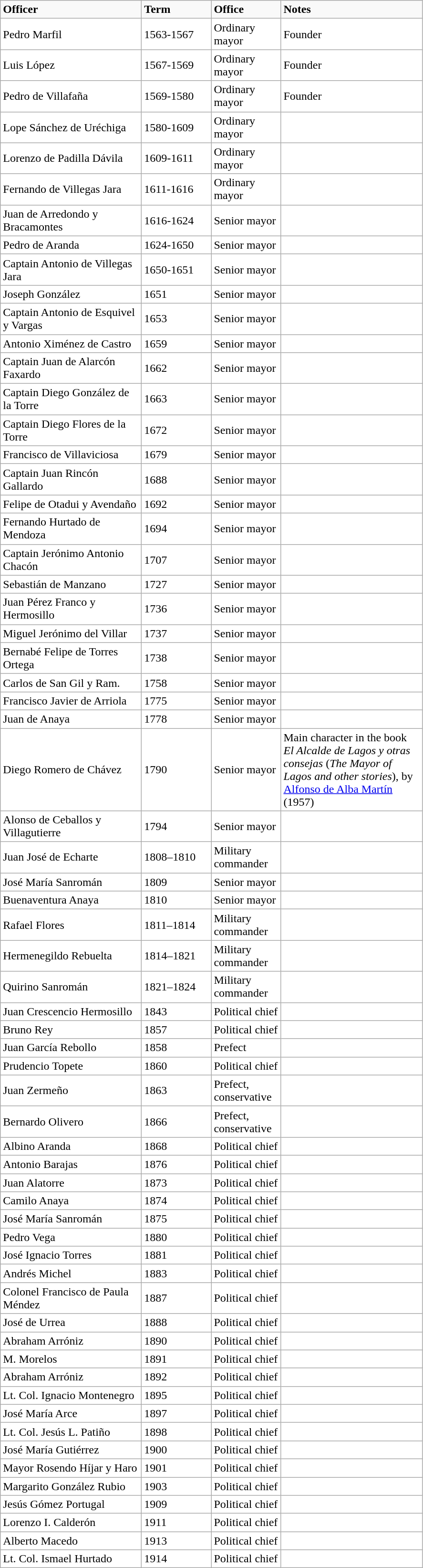<table class="wikitable mw-collapsible mw-collapsed">
<tr>
<td width=190px><strong>Officer</strong></td>
<td width=90px><strong>Term</strong></td>
<td width=90x><strong>Office</strong></td>
<td width=190px><strong>Notes</strong></td>
</tr>
<tr style="background:#ffffff">
<td>Pedro Marfil</td>
<td>1563-1567</td>
<td>Ordinary mayor</td>
<td>Founder</td>
</tr>
<tr style="background:#ffffff">
<td>Luis López</td>
<td>1567-1569</td>
<td>Ordinary mayor</td>
<td>Founder</td>
</tr>
<tr style="background:#ffffff">
<td>Pedro de Villafaña</td>
<td>1569-1580</td>
<td>Ordinary mayor</td>
<td>Founder</td>
</tr>
<tr style="background:#ffffff">
<td>Lope Sánchez de Uréchiga</td>
<td>1580-1609</td>
<td>Ordinary mayor</td>
<td></td>
</tr>
<tr style="background:#ffffff">
<td>Lorenzo de Padilla Dávila</td>
<td>1609-1611</td>
<td>Ordinary mayor</td>
<td></td>
</tr>
<tr style="background:#ffffff">
<td>Fernando de Villegas Jara</td>
<td>1611-1616</td>
<td>Ordinary mayor</td>
<td></td>
</tr>
<tr style="background:#ffffff">
<td>Juan de Arredondo y Bracamontes</td>
<td>1616-1624</td>
<td>Senior mayor</td>
<td></td>
</tr>
<tr style="background:#ffffff">
<td>Pedro de Aranda</td>
<td>1624-1650</td>
<td>Senior mayor</td>
<td></td>
</tr>
<tr style="background:#ffffff">
<td>Captain Antonio de Villegas Jara</td>
<td>1650-1651</td>
<td>Senior mayor</td>
<td></td>
</tr>
<tr style="background:#ffffff">
<td>Joseph González</td>
<td>1651</td>
<td>Senior mayor</td>
<td></td>
</tr>
<tr style="background:#ffffff">
<td>Captain Antonio de Esquivel y Vargas</td>
<td>1653</td>
<td>Senior mayor</td>
<td></td>
</tr>
<tr style="background:#ffffff">
<td>Antonio Ximénez de Castro</td>
<td>1659</td>
<td>Senior mayor</td>
<td></td>
</tr>
<tr style="background:#ffffff">
<td>Captain Juan de Alarcón Faxardo</td>
<td>1662</td>
<td>Senior mayor</td>
<td></td>
</tr>
<tr style="background:#ffffff">
<td>Captain Diego González de la Torre</td>
<td>1663</td>
<td>Senior mayor</td>
<td></td>
</tr>
<tr style="background:#ffffff">
<td>Captain Diego Flores de la Torre</td>
<td>1672</td>
<td>Senior mayor</td>
<td></td>
</tr>
<tr style="background:#ffffff">
<td>Francisco de Villaviciosa</td>
<td>1679</td>
<td>Senior mayor</td>
<td></td>
</tr>
<tr style="background:#ffffff">
<td>Captain Juan Rincón Gallardo</td>
<td>1688</td>
<td>Senior mayor</td>
<td></td>
</tr>
<tr style="background:#ffffff">
<td>Felipe de Otadui y Avendaño</td>
<td>1692</td>
<td>Senior mayor</td>
<td></td>
</tr>
<tr style="background:#ffffff">
<td>Fernando Hurtado de Mendoza</td>
<td>1694</td>
<td>Senior mayor</td>
<td></td>
</tr>
<tr style="background:#ffffff">
<td>Captain Jerónimo Antonio Chacón</td>
<td>1707</td>
<td>Senior mayor</td>
<td></td>
</tr>
<tr style="background:#ffffff">
<td>Sebastián de Manzano</td>
<td>1727</td>
<td>Senior mayor</td>
<td></td>
</tr>
<tr style="background:#ffffff">
<td>Juan Pérez Franco y Hermosillo</td>
<td>1736</td>
<td>Senior mayor</td>
<td></td>
</tr>
<tr style="background:#ffffff">
<td>Miguel Jerónimo del Villar</td>
<td>1737</td>
<td>Senior mayor</td>
<td></td>
</tr>
<tr style="background:#ffffff">
<td>Bernabé Felipe de Torres Ortega</td>
<td>1738</td>
<td>Senior mayor</td>
<td></td>
</tr>
<tr style="background:#ffffff">
<td>Carlos de San Gil y Ram.</td>
<td>1758</td>
<td>Senior mayor</td>
<td></td>
</tr>
<tr style="background:#ffffff">
<td>Francisco Javier de Arriola</td>
<td>1775</td>
<td>Senior mayor</td>
<td></td>
</tr>
<tr style="background:#ffffff">
<td>Juan de Anaya</td>
<td>1778</td>
<td>Senior mayor</td>
<td></td>
</tr>
<tr style="background:#ffffff">
<td>Diego Romero de Chávez</td>
<td>1790</td>
<td>Senior mayor</td>
<td>Main character in the book <em>El Alcalde de Lagos y otras consejas</em> (<em>The Mayor of Lagos and other stories</em>), by <a href='#'>Alfonso de Alba Martín</a> (1957)</td>
</tr>
<tr style="background:#ffffff">
<td>Alonso de Ceballos y Villagutierre</td>
<td>1794</td>
<td>Senior mayor</td>
<td></td>
</tr>
<tr style="background:#ffffff">
<td>Juan José de Echarte</td>
<td>1808–1810</td>
<td>Military commander</td>
<td></td>
</tr>
<tr style="background:#ffffff">
<td>José María Sanromán</td>
<td>1809</td>
<td>Senior mayor</td>
<td></td>
</tr>
<tr style="background:#ffffff">
<td>Buenaventura Anaya</td>
<td>1810</td>
<td>Senior mayor</td>
<td></td>
</tr>
<tr style="background:#ffffff">
<td>Rafael Flores</td>
<td>1811–1814</td>
<td>Military commander</td>
<td></td>
</tr>
<tr style="background:#ffffff">
<td>Hermenegildo Rebuelta</td>
<td>1814–1821</td>
<td>Military commander</td>
<td></td>
</tr>
<tr style="background:#ffffff">
<td>Quirino Sanromán</td>
<td>1821–1824</td>
<td>Military commander</td>
<td></td>
</tr>
<tr style="background:#ffffff">
<td>Juan Crescencio Hermosillo</td>
<td>1843</td>
<td>Political chief</td>
<td></td>
</tr>
<tr style="background:#ffffff">
<td>Bruno Rey</td>
<td>1857</td>
<td>Political chief</td>
<td></td>
</tr>
<tr style="background:#ffffff">
<td>Juan García Rebollo</td>
<td>1858</td>
<td>Prefect</td>
<td></td>
</tr>
<tr style="background:#ffffff">
<td>Prudencio Topete</td>
<td>1860</td>
<td>Political chief</td>
<td></td>
</tr>
<tr style="background:#ffffff">
<td>Juan Zermeño</td>
<td>1863</td>
<td>Prefect, conservative</td>
<td></td>
</tr>
<tr style="background:#ffffff">
<td>Bernardo Olivero</td>
<td>1866</td>
<td>Prefect, conservative</td>
<td></td>
</tr>
<tr style="background:#ffffff">
<td>Albino Aranda</td>
<td>1868</td>
<td>Political chief</td>
<td></td>
</tr>
<tr style="background:#ffffff">
<td>Antonio Barajas</td>
<td>1876</td>
<td>Political chief</td>
<td></td>
</tr>
<tr style="background:#ffffff">
<td>Juan Alatorre</td>
<td>1873</td>
<td>Political chief</td>
<td></td>
</tr>
<tr style="background:#ffffff">
<td>Camilo Anaya</td>
<td>1874</td>
<td>Political chief</td>
<td></td>
</tr>
<tr style="background:#ffffff">
<td>José María Sanromán</td>
<td>1875</td>
<td>Political chief</td>
<td></td>
</tr>
<tr style="background:#ffffff">
<td>Pedro Vega</td>
<td>1880</td>
<td>Political chief</td>
<td></td>
</tr>
<tr style="background:#ffffff">
<td>José Ignacio Torres</td>
<td>1881</td>
<td>Political chief</td>
<td></td>
</tr>
<tr style="background:#ffffff">
<td>Andrés Michel</td>
<td>1883</td>
<td>Political chief</td>
<td></td>
</tr>
<tr style="background:#ffffff">
<td>Colonel Francisco de Paula Méndez</td>
<td>1887</td>
<td>Political chief</td>
<td></td>
</tr>
<tr style="background:#ffffff">
<td>José de Urrea</td>
<td>1888</td>
<td>Political chief</td>
<td></td>
</tr>
<tr style="background:#ffffff">
<td>Abraham Arróniz</td>
<td>1890</td>
<td>Political chief</td>
<td></td>
</tr>
<tr style="background:#ffffff">
<td>M. Morelos</td>
<td>1891</td>
<td>Political chief</td>
<td></td>
</tr>
<tr style="background:#ffffff">
<td>Abraham Arróniz</td>
<td>1892</td>
<td>Political chief</td>
<td></td>
</tr>
<tr style="background:#ffffff">
<td>Lt. Col. Ignacio Montenegro</td>
<td>1895</td>
<td>Political chief</td>
<td></td>
</tr>
<tr style="background:#ffffff">
<td>José María Arce</td>
<td>1897</td>
<td>Political chief</td>
<td></td>
</tr>
<tr style="background:#ffffff">
<td>Lt. Col. Jesús L. Patiño</td>
<td>1898</td>
<td>Political chief</td>
<td></td>
</tr>
<tr style="background:#ffffff">
<td>José María Gutiérrez</td>
<td>1900</td>
<td>Political chief</td>
<td></td>
</tr>
<tr style="background:#ffffff">
<td>Mayor Rosendo Híjar y Haro</td>
<td>1901</td>
<td>Political chief</td>
<td></td>
</tr>
<tr style="background:#ffffff">
<td>Margarito González Rubio</td>
<td>1903</td>
<td>Political chief</td>
<td></td>
</tr>
<tr style="background:#ffffff">
<td>Jesús Gómez Portugal</td>
<td>1909</td>
<td>Political chief</td>
<td></td>
</tr>
<tr style="background:#ffffff">
<td>Lorenzo I. Calderón</td>
<td>1911</td>
<td>Political chief</td>
<td></td>
</tr>
<tr style="background:#ffffff">
<td>Alberto Macedo</td>
<td>1913</td>
<td>Political chief</td>
<td></td>
</tr>
<tr style="background:#ffffff">
<td>Lt. Col. Ismael Hurtado</td>
<td>1914</td>
<td>Political chief</td>
<td></td>
</tr>
</table>
